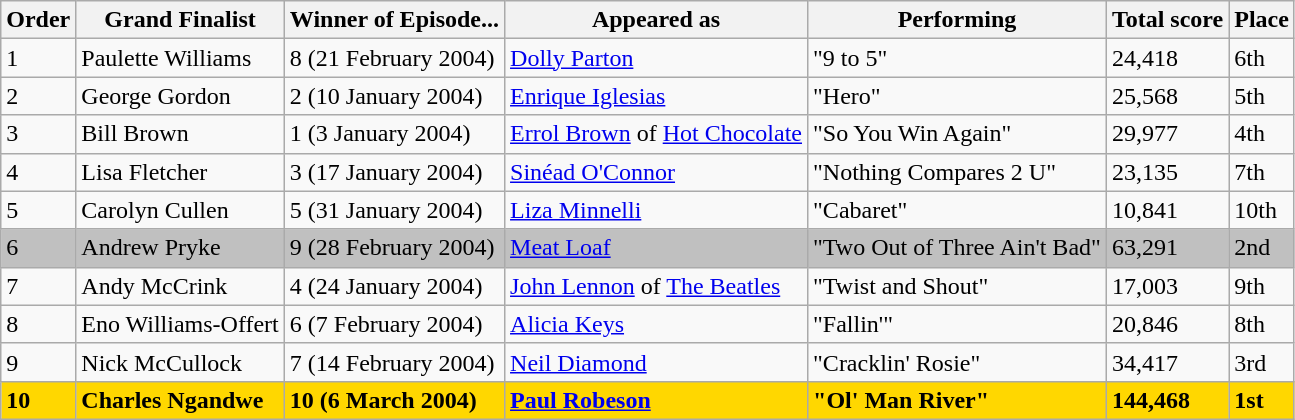<table class="wikitable sortable">
<tr>
<th>Order</th>
<th>Grand Finalist</th>
<th>Winner of Episode...</th>
<th>Appeared as</th>
<th>Performing</th>
<th>Total score</th>
<th>Place</th>
</tr>
<tr>
<td>1</td>
<td>Paulette Williams</td>
<td>8 (21 February 2004)</td>
<td><a href='#'>Dolly Parton</a></td>
<td>"9 to 5"</td>
<td>24,418</td>
<td>6th</td>
</tr>
<tr>
<td>2</td>
<td>George Gordon</td>
<td>2 (10 January 2004)</td>
<td><a href='#'>Enrique Iglesias</a></td>
<td>"Hero"</td>
<td>25,568</td>
<td>5th</td>
</tr>
<tr>
<td>3</td>
<td>Bill Brown</td>
<td>1 (3 January 2004)</td>
<td><a href='#'>Errol Brown</a> of <a href='#'>Hot Chocolate</a></td>
<td>"So You Win Again"</td>
<td>29,977</td>
<td>4th</td>
</tr>
<tr>
<td>4</td>
<td>Lisa Fletcher</td>
<td>3 (17 January 2004)</td>
<td><a href='#'>Sinéad O'Connor</a></td>
<td>"Nothing Compares 2 U"</td>
<td>23,135</td>
<td>7th</td>
</tr>
<tr>
<td>5</td>
<td>Carolyn Cullen</td>
<td>5 (31 January 2004)</td>
<td><a href='#'>Liza Minnelli</a></td>
<td>"Cabaret"</td>
<td>10,841</td>
<td>10th</td>
</tr>
<tr style="background:silver;">
<td>6</td>
<td>Andrew Pryke</td>
<td>9 (28 February 2004)</td>
<td><a href='#'>Meat Loaf</a></td>
<td>"Two Out of Three Ain't Bad"</td>
<td>63,291</td>
<td>2nd</td>
</tr>
<tr>
<td>7</td>
<td>Andy McCrink</td>
<td>4 (24 January 2004)</td>
<td><a href='#'>John Lennon</a> of <a href='#'>The Beatles</a></td>
<td>"Twist and Shout"</td>
<td>17,003</td>
<td>9th</td>
</tr>
<tr>
<td>8</td>
<td>Eno Williams-Offert</td>
<td>6 (7 February 2004)</td>
<td><a href='#'>Alicia Keys</a></td>
<td>"Fallin'"</td>
<td>20,846</td>
<td>8th</td>
</tr>
<tr>
<td>9</td>
<td>Nick McCullock</td>
<td>7 (14 February 2004)</td>
<td><a href='#'>Neil Diamond</a></td>
<td>"Cracklin' Rosie"</td>
<td>34,417</td>
<td>3rd</td>
</tr>
<tr style="background:gold;">
<td><strong>10</strong></td>
<td><strong>Charles Ngandwe</strong></td>
<td><strong>10 (6 March 2004)</strong></td>
<td><strong><a href='#'>Paul Robeson</a></strong></td>
<td><strong>"Ol' Man River"</strong></td>
<td><strong>144,468</strong></td>
<td><strong>1st</strong></td>
</tr>
</table>
